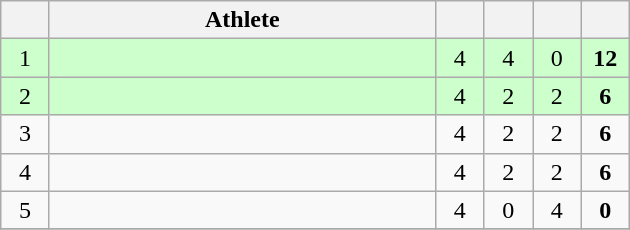<table class="wikitable" style="text-align: center; font-size:100% ">
<tr>
<th width=25></th>
<th width=250>Athlete</th>
<th width=25></th>
<th width=25></th>
<th width=25></th>
<th width=25></th>
</tr>
<tr bgcolor="ccffcc">
<td>1</td>
<td align=left></td>
<td>4</td>
<td>4</td>
<td>0</td>
<td><strong>12</strong></td>
</tr>
<tr bgcolor="ccffcc">
<td>2</td>
<td align=left></td>
<td>4</td>
<td>2</td>
<td>2</td>
<td><strong>6</strong></td>
</tr>
<tr>
<td>3</td>
<td align=left></td>
<td>4</td>
<td>2</td>
<td>2</td>
<td><strong>6</strong></td>
</tr>
<tr>
<td>4</td>
<td align=left></td>
<td>4</td>
<td>2</td>
<td>2</td>
<td><strong>6</strong></td>
</tr>
<tr>
<td>5</td>
<td align=left></td>
<td>4</td>
<td>0</td>
<td>4</td>
<td><strong>0</strong></td>
</tr>
<tr>
</tr>
</table>
